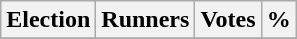<table class="wikitable" style="text-align:center">
<tr>
<th>Election</th>
<th>Runners</th>
<th>Votes</th>
<th>%</th>
</tr>
<tr>
</tr>
</table>
